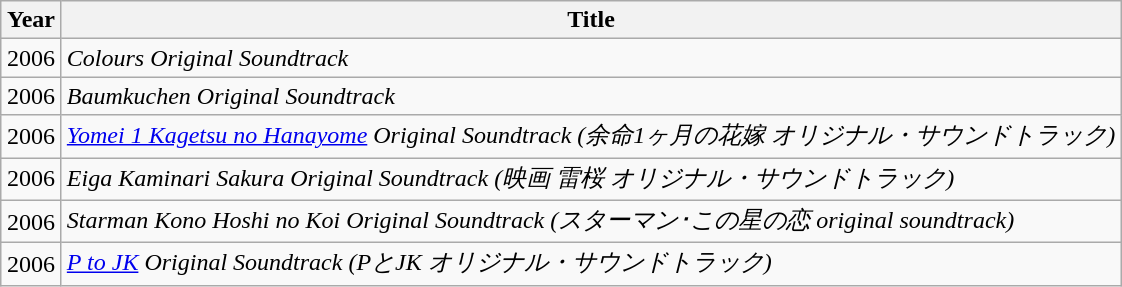<table class="wikitable">
<tr>
<th style="width:33px;">Year</th>
<th>Title</th>
</tr>
<tr>
<td style="text-align:center;">2006</td>
<td><em>Colours Original Soundtrack</em></td>
</tr>
<tr>
<td style="text-align:center;">2006</td>
<td><em>Baumkuchen Original Soundtrack</em></td>
</tr>
<tr>
<td style="text-align:center;">2006</td>
<td><em><a href='#'>Yomei 1 Kagetsu no Hanayome</a> Original Soundtrack (余命1ヶ月の花嫁 オリジナル・サウンドトラック)</em></td>
</tr>
<tr>
<td style="text-align:center;">2006</td>
<td><em>Eiga Kaminari Sakura Original Soundtrack (映画 雷桜 オリジナル・サウンドトラック)</em></td>
</tr>
<tr>
<td style="text-align:center;">2006</td>
<td><em>Starman Kono Hoshi no Koi Original Soundtrack (スターマン･この星の恋 original soundtrack)</em></td>
</tr>
<tr>
<td style="text-align:center;">2006</td>
<td><em><a href='#'>P to JK</a> Original Soundtrack (PとJK オリジナル・サウンドトラック)</em></td>
</tr>
</table>
